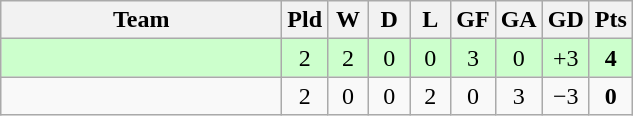<table class="wikitable" style="text-align:center;">
<tr>
<th width=180>Team</th>
<th width=20>Pld</th>
<th width=20>W</th>
<th width=20>D</th>
<th width=20>L</th>
<th width=20>GF</th>
<th width=20>GA</th>
<th width=20>GD</th>
<th width=20>Pts</th>
</tr>
<tr bgcolor="ccffcc">
<td align="left"></td>
<td>2</td>
<td>2</td>
<td>0</td>
<td>0</td>
<td>3</td>
<td>0</td>
<td>+3</td>
<td><strong>4</strong></td>
</tr>
<tr>
<td align="left"></td>
<td>2</td>
<td>0</td>
<td>0</td>
<td>2</td>
<td>0</td>
<td>3</td>
<td>−3</td>
<td><strong>0</strong></td>
</tr>
</table>
